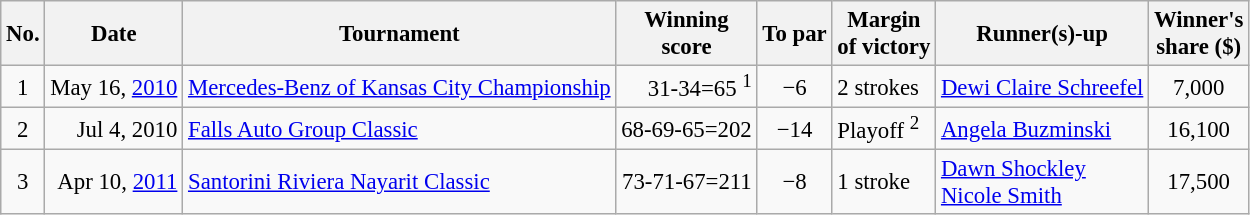<table class="wikitable" style="font-size:95%;">
<tr>
<th>No.</th>
<th>Date</th>
<th>Tournament</th>
<th>Winning<br>score</th>
<th>To par</th>
<th>Margin<br>of victory</th>
<th>Runner(s)-up</th>
<th>Winner's<br>share ($)</th>
</tr>
<tr>
<td align=center>1</td>
<td align=right>May 16, <a href='#'>2010</a></td>
<td><a href='#'>Mercedes-Benz of Kansas City Championship</a></td>
<td align=right>31-34=65 <sup>1</sup></td>
<td align=center>−6</td>
<td>2 strokes</td>
<td> <a href='#'>Dewi Claire Schreefel</a></td>
<td align=center>7,000</td>
</tr>
<tr>
<td align=center>2</td>
<td align=right>Jul 4, 2010</td>
<td><a href='#'>Falls Auto Group Classic</a></td>
<td align=right>68-69-65=202</td>
<td align=center>−14</td>
<td>Playoff <sup>2</sup></td>
<td> <a href='#'>Angela Buzminski</a></td>
<td align=center>16,100</td>
</tr>
<tr>
<td align=center>3</td>
<td align=right>Apr 10, <a href='#'>2011</a></td>
<td><a href='#'>Santorini Riviera Nayarit Classic</a></td>
<td align=right>73-71-67=211</td>
<td align=center>−8</td>
<td>1 stroke</td>
<td> <a href='#'>Dawn Shockley</a><br> <a href='#'>Nicole Smith</a></td>
<td align=center>17,500</td>
</tr>
</table>
